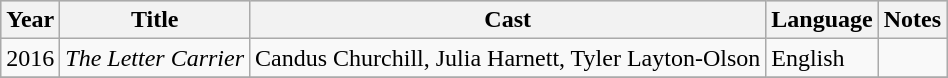<table class="wikitable sortable">
<tr style="background:#ccc; text-align:center;">
<th>Year</th>
<th>Title</th>
<th>Cast</th>
<th>Language</th>
<th>Notes</th>
</tr>
<tr>
<td>2016</td>
<td><em>The Letter Carrier</em></td>
<td>Candus Churchill, Julia Harnett, Tyler Layton-Olson</td>
<td>English</td>
<td></td>
</tr>
<tr>
</tr>
</table>
